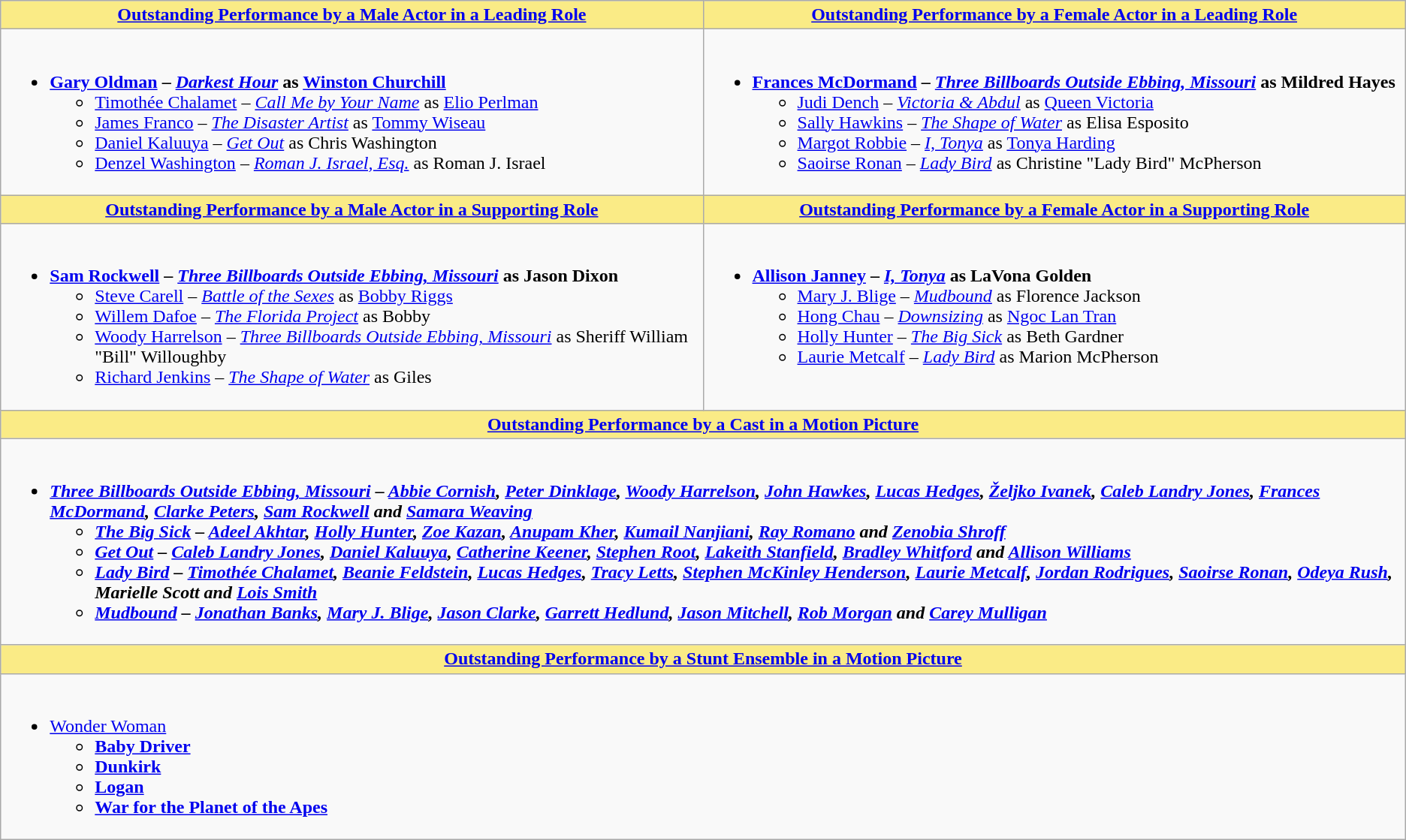<table class=wikitable style="width="100%">
<tr>
<th style="background:#FAEB86;" width="50%"><a href='#'>Outstanding Performance by a Male Actor in a Leading Role</a></th>
<th style="background:#FAEB86;" width="50%"><a href='#'>Outstanding Performance by a Female Actor in a Leading Role</a></th>
</tr>
<tr>
<td valign="top"><br><ul><li><strong><a href='#'>Gary Oldman</a> – <em><a href='#'>Darkest Hour</a></em> as <a href='#'>Winston Churchill</a></strong><ul><li><a href='#'>Timothée Chalamet</a> – <em><a href='#'>Call Me by Your Name</a></em> as <a href='#'>Elio Perlman</a></li><li><a href='#'>James Franco</a> – <em><a href='#'>The Disaster Artist</a></em> as <a href='#'>Tommy Wiseau</a></li><li><a href='#'>Daniel Kaluuya</a> – <em><a href='#'>Get Out</a></em> as Chris Washington</li><li><a href='#'>Denzel Washington</a> – <em><a href='#'>Roman J. Israel, Esq.</a></em> as Roman J. Israel</li></ul></li></ul></td>
<td valign="top"><br><ul><li><strong><a href='#'>Frances McDormand</a> – <em><a href='#'>Three Billboards Outside Ebbing, Missouri</a></em> as Mildred Hayes</strong><ul><li><a href='#'>Judi Dench</a> – <em><a href='#'>Victoria & Abdul</a></em> as <a href='#'>Queen Victoria</a></li><li><a href='#'>Sally Hawkins</a> – <em><a href='#'>The Shape of Water</a></em> as Elisa Esposito</li><li><a href='#'>Margot Robbie</a> – <em><a href='#'>I, Tonya</a></em> as <a href='#'>Tonya Harding</a></li><li><a href='#'>Saoirse Ronan</a> – <em><a href='#'>Lady Bird</a></em> as Christine "Lady Bird" McPherson</li></ul></li></ul></td>
</tr>
<tr>
<th style="background:#FAEB86;"><a href='#'>Outstanding Performance by a Male Actor in a Supporting Role</a></th>
<th style="background:#FAEB86;"><a href='#'>Outstanding Performance by a Female Actor in a Supporting Role</a></th>
</tr>
<tr>
<td valign="top"><br><ul><li><strong><a href='#'>Sam Rockwell</a> – <em><a href='#'>Three Billboards Outside Ebbing, Missouri</a></em> as Jason Dixon</strong><ul><li><a href='#'>Steve Carell</a> – <em><a href='#'>Battle of the Sexes</a></em> as <a href='#'>Bobby Riggs</a></li><li><a href='#'>Willem Dafoe</a> – <em><a href='#'>The Florida Project</a></em> as Bobby</li><li><a href='#'>Woody Harrelson</a> – <em><a href='#'>Three Billboards Outside Ebbing, Missouri</a></em> as Sheriff William "Bill" Willoughby</li><li><a href='#'>Richard Jenkins</a> – <em><a href='#'>The Shape of Water</a></em> as Giles</li></ul></li></ul></td>
<td valign="top"><br><ul><li><strong><a href='#'>Allison Janney</a> – <em><a href='#'>I, Tonya</a></em> as LaVona Golden</strong><ul><li><a href='#'>Mary J. Blige</a> – <em><a href='#'>Mudbound</a></em> as Florence Jackson</li><li><a href='#'>Hong Chau</a> – <em><a href='#'>Downsizing</a></em> as <a href='#'>Ngoc Lan Tran</a></li><li><a href='#'>Holly Hunter</a> – <em><a href='#'>The Big Sick</a></em> as Beth Gardner</li><li><a href='#'>Laurie Metcalf</a> – <em><a href='#'>Lady Bird</a></em> as Marion McPherson</li></ul></li></ul></td>
</tr>
<tr>
<th colspan="2" style="background:#FAEB86;"><a href='#'>Outstanding Performance by a Cast in a Motion Picture</a></th>
</tr>
<tr>
<td colspan="2" style="vertical-align:top;"><br><ul><li><strong><em><a href='#'>Three Billboards Outside Ebbing, Missouri</a><em> – <a href='#'>Abbie Cornish</a>, <a href='#'>Peter Dinklage</a>, <a href='#'>Woody Harrelson</a>, <a href='#'>John Hawkes</a>, <a href='#'>Lucas Hedges</a>, <a href='#'>Željko Ivanek</a>, <a href='#'>Caleb Landry Jones</a>, <a href='#'>Frances McDormand</a>, <a href='#'>Clarke Peters</a>, <a href='#'>Sam Rockwell</a> and <a href='#'>Samara Weaving</a><strong><ul><li></em><a href='#'>The Big Sick</a><em> – <a href='#'>Adeel Akhtar</a>, <a href='#'>Holly Hunter</a>, <a href='#'>Zoe Kazan</a>, <a href='#'>Anupam Kher</a>, <a href='#'>Kumail Nanjiani</a>, <a href='#'>Ray Romano</a> and <a href='#'>Zenobia Shroff</a></li><li></em><a href='#'>Get Out</a><em> – <a href='#'>Caleb Landry Jones</a>, <a href='#'>Daniel Kaluuya</a>, <a href='#'>Catherine Keener</a>, <a href='#'>Stephen Root</a>, <a href='#'>Lakeith Stanfield</a>, <a href='#'>Bradley Whitford</a> and <a href='#'>Allison Williams</a></li><li></em><a href='#'>Lady Bird</a><em> – <a href='#'>Timothée Chalamet</a>, <a href='#'>Beanie Feldstein</a>, <a href='#'>Lucas Hedges</a>, <a href='#'>Tracy Letts</a>, <a href='#'>Stephen McKinley Henderson</a>, <a href='#'>Laurie Metcalf</a>, <a href='#'>Jordan Rodrigues</a>, <a href='#'>Saoirse Ronan</a>, <a href='#'>Odeya Rush</a>, Marielle Scott and <a href='#'>Lois Smith</a></li><li></em><a href='#'>Mudbound</a><em> – <a href='#'>Jonathan Banks</a>, <a href='#'>Mary J. Blige</a>, <a href='#'>Jason Clarke</a>, <a href='#'>Garrett Hedlund</a>, <a href='#'>Jason Mitchell</a>, <a href='#'>Rob Morgan</a> and <a href='#'>Carey Mulligan</a></li></ul></li></ul></td>
</tr>
<tr>
<th colspan="2" style="background:#FAEB86"><a href='#'>Outstanding Performance by a Stunt Ensemble in a Motion Picture</a></th>
</tr>
<tr>
<td colspan="2" style="vertical-align:top;"><br><ul><li></em></strong><a href='#'>Wonder Woman</a><strong><em><ul><li></em><a href='#'>Baby Driver</a><em></li><li></em><a href='#'>Dunkirk</a><em></li><li></em><a href='#'>Logan</a><em></li><li></em><a href='#'>War for the Planet of the Apes</a><em></li></ul></li></ul></td>
</tr>
</table>
